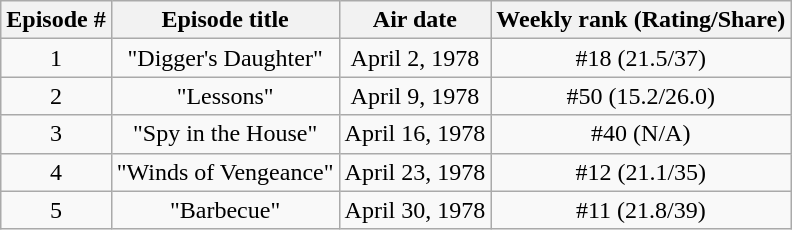<table class="wikitable" style="text-align:center">
<tr>
<th style="text-align:center;"><strong>Episode #</strong></th>
<th style="text-align:center;"><strong>Episode title</strong></th>
<th style="text-align:center;"><strong>Air date</strong></th>
<th style="text-align:center;"><strong> Weekly rank (Rating/Share)</strong></th>
</tr>
<tr>
<td style="text-align:center;">1</td>
<td style="text-align:center;">"Digger's Daughter"</td>
<td style="text-align:center;">April 2, 1978</td>
<td style="text-align:center;">#18 (21.5/37)</td>
</tr>
<tr>
<td style="text-align:center;">2</td>
<td style="text-align:center;">"Lessons"</td>
<td style="text-align:center;">April 9, 1978</td>
<td style="text-align:center;">#50 (15.2/26.0)</td>
</tr>
<tr>
<td style="text-align:center;">3</td>
<td style="text-align:center;">"Spy in the House"</td>
<td style="text-align:center;">April 16, 1978</td>
<td style="text-align:center;">#40 (N/A)</td>
</tr>
<tr>
<td style="text-align:center;">4</td>
<td style="text-align:center;">"Winds of Vengeance"</td>
<td style="text-align:center;">April 23, 1978</td>
<td style="text-align:center;">#12 (21.1/35)</td>
</tr>
<tr>
<td style="text-align:center;">5</td>
<td style="text-align:center;">"Barbecue"</td>
<td style="text-align:center;">April 30, 1978</td>
<td style="text-align:center;">#11 (21.8/39)</td>
</tr>
</table>
